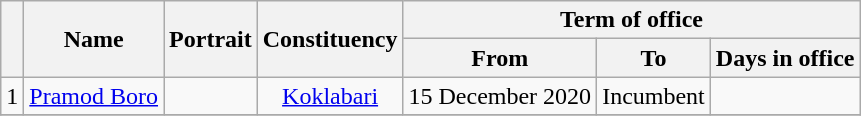<table class="wikitable sortable"; style="text-align:center">
<tr>
<th rowspan=2 scope=col></th>
<th rowspan=2>Name</th>
<th rowspan=2>Portrait</th>
<th rowspan=2>Constituency</th>
<th colspan=3>Term of office</th>
</tr>
<tr>
<th>From</th>
<th>To</th>
<th>Days in office</th>
</tr>
<tr>
<td>1</td>
<td><a href='#'>Pramod Boro</a></td>
<td></td>
<td><a href='#'>Koklabari</a></td>
<td>15 December 2020</td>
<td>Incumbent</td>
<td></td>
</tr>
<tr>
</tr>
</table>
